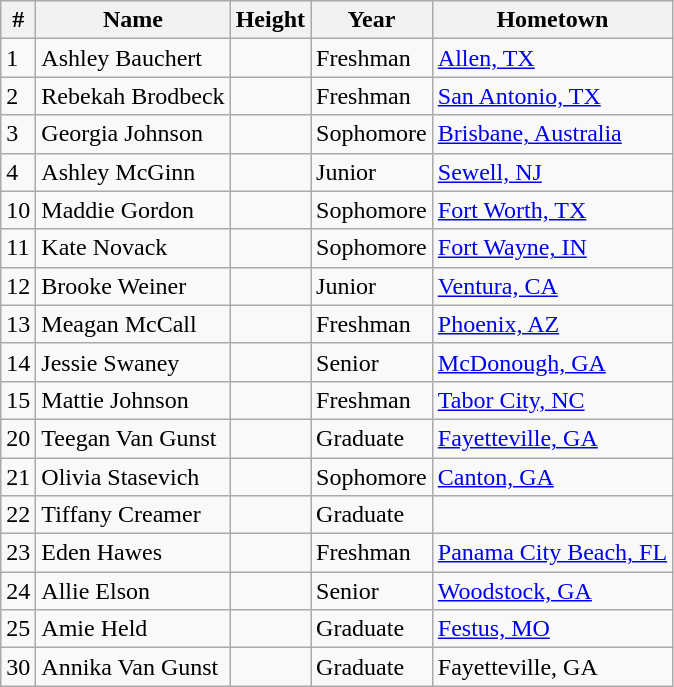<table class="wikitable sortable">
<tr>
<th scope="col">#</th>
<th scope="col">Name</th>
<th scope="col">Height</th>
<th scope="col">Year</th>
<th scope="col">Hometown</th>
</tr>
<tr>
<td>1</td>
<td>Ashley Bauchert</td>
<td></td>
<td>Freshman</td>
<td><a href='#'>Allen, TX</a></td>
</tr>
<tr>
<td>2</td>
<td>Rebekah Brodbeck</td>
<td></td>
<td>Freshman</td>
<td><a href='#'>San Antonio, TX</a></td>
</tr>
<tr>
<td>3</td>
<td>Georgia Johnson</td>
<td></td>
<td>Sophomore</td>
<td><a href='#'>Brisbane, Australia</a></td>
</tr>
<tr>
<td>4</td>
<td>Ashley McGinn</td>
<td></td>
<td>Junior</td>
<td><a href='#'>Sewell, NJ</a></td>
</tr>
<tr>
<td>10</td>
<td>Maddie Gordon</td>
<td></td>
<td>Sophomore</td>
<td><a href='#'>Fort Worth, TX</a></td>
</tr>
<tr>
<td>11</td>
<td>Kate Novack</td>
<td></td>
<td>Sophomore</td>
<td><a href='#'>Fort Wayne, IN</a></td>
</tr>
<tr>
<td>12</td>
<td>Brooke Weiner</td>
<td></td>
<td>Junior</td>
<td><a href='#'>Ventura, CA</a></td>
</tr>
<tr>
<td>13</td>
<td>Meagan McCall</td>
<td></td>
<td>Freshman</td>
<td><a href='#'>Phoenix, AZ</a></td>
</tr>
<tr>
<td>14</td>
<td>Jessie Swaney</td>
<td></td>
<td>Senior</td>
<td><a href='#'>McDonough, GA</a></td>
</tr>
<tr>
<td>15</td>
<td>Mattie Johnson</td>
<td></td>
<td>Freshman</td>
<td><a href='#'>Tabor City, NC</a></td>
</tr>
<tr>
<td>20</td>
<td>Teegan Van Gunst</td>
<td></td>
<td>Graduate</td>
<td><a href='#'>Fayetteville, GA</a></td>
</tr>
<tr>
<td>21</td>
<td>Olivia Stasevich</td>
<td></td>
<td>Sophomore</td>
<td><a href='#'>Canton, GA</a></td>
</tr>
<tr>
<td>22</td>
<td>Tiffany Creamer</td>
<td></td>
<td>Graduate</td>
<td></td>
</tr>
<tr>
<td>23</td>
<td>Eden Hawes</td>
<td></td>
<td>Freshman</td>
<td><a href='#'>Panama City Beach, FL</a></td>
</tr>
<tr>
<td>24</td>
<td>Allie Elson</td>
<td></td>
<td>Senior</td>
<td><a href='#'>Woodstock, GA</a></td>
</tr>
<tr>
<td>25</td>
<td>Amie Held</td>
<td></td>
<td>Graduate</td>
<td><a href='#'>Festus, MO</a></td>
</tr>
<tr>
<td>30</td>
<td>Annika Van Gunst</td>
<td></td>
<td>Graduate</td>
<td>Fayetteville, GA</td>
</tr>
</table>
